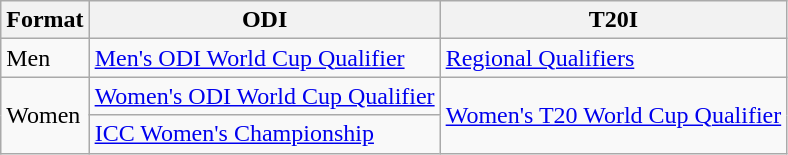<table class="wikitable">
<tr>
<th>Format</th>
<th>ODI</th>
<th>T20I</th>
</tr>
<tr>
<td>Men</td>
<td><a href='#'>Men's ODI World Cup Qualifier</a></td>
<td><a href='#'>Regional Qualifiers</a></td>
</tr>
<tr>
<td rowspan="2">Women</td>
<td><a href='#'>Women's ODI World Cup Qualifier</a></td>
<td rowspan="2"><a href='#'>Women's T20 World Cup Qualifier</a></td>
</tr>
<tr>
<td><a href='#'>ICC Women's Championship</a></td>
</tr>
</table>
